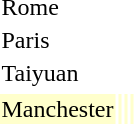<table>
<tr>
<td rowspan=2>Rome</td>
<td rowspan=2></td>
<td rowspan=2></td>
<td></td>
</tr>
<tr>
<td></td>
</tr>
<tr>
<td rowspan=2>Paris</td>
<td rowspan=2></td>
<td rowspan=2></td>
<td></td>
</tr>
<tr>
<td></td>
</tr>
<tr>
<td rowspan=2>Taiyuan</td>
<td rowspan=2></td>
<td rowspan=2></td>
<td></td>
</tr>
<tr>
<td></td>
</tr>
<tr>
</tr>
<tr bgcolor=ffffcc>
<td>Manchester</td>
<td></td>
<td></td>
<td></td>
</tr>
<tr>
</tr>
</table>
